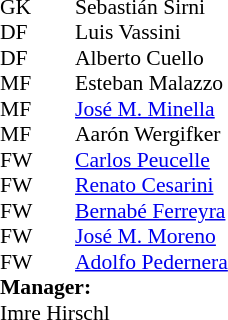<table style="font-size:90%" cellspacing="0" cellpadding="0">
<tr>
<td colspan="4"></td>
</tr>
<tr>
<th width=25></th>
<th width=25></th>
</tr>
<tr>
<td>GK</td>
<td></td>
<td> Sebastián Sirni</td>
</tr>
<tr>
<td>DF</td>
<td></td>
<td> Luis Vassini</td>
</tr>
<tr>
<td>DF</td>
<td></td>
<td> Alberto Cuello</td>
</tr>
<tr>
<td>MF</td>
<td></td>
<td> Esteban Malazzo</td>
</tr>
<tr>
<td>MF</td>
<td></td>
<td> <a href='#'>José M. Minella</a></td>
</tr>
<tr>
<td>MF</td>
<td></td>
<td> Aarón Wergifker</td>
</tr>
<tr>
<td>FW</td>
<td></td>
<td> <a href='#'>Carlos Peucelle</a></td>
</tr>
<tr>
<td>FW</td>
<td></td>
<td> <a href='#'>Renato Cesarini</a></td>
</tr>
<tr>
<td>FW</td>
<td></td>
<td> <a href='#'>Bernabé Ferreyra</a></td>
</tr>
<tr>
<td>FW</td>
<td></td>
<td> <a href='#'>José M. Moreno</a></td>
</tr>
<tr>
<td>FW</td>
<td></td>
<td> <a href='#'>Adolfo Pedernera</a></td>
</tr>
<tr>
<td colspan=3><strong>Manager:</strong></td>
</tr>
<tr>
<td colspan=4> Imre Hirschl</td>
</tr>
</table>
